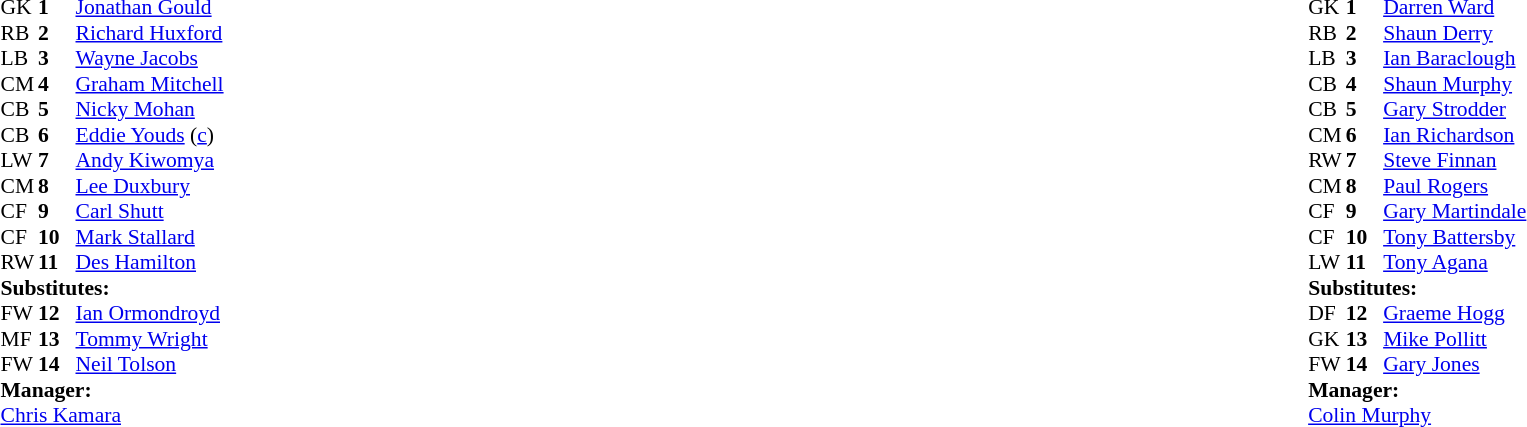<table style="width:100%;">
<tr>
<td style="vertical-align:top; width:50%;"><br><table style="font-size: 90%" cellspacing="0" cellpadding="0">
<tr>
<td colspan="4"></td>
</tr>
<tr>
<th width="25"></th>
<th width="25"></th>
</tr>
<tr>
<td>GK</td>
<td><strong>1</strong></td>
<td><a href='#'>Jonathan Gould</a></td>
</tr>
<tr>
<td>RB</td>
<td><strong>2</strong></td>
<td><a href='#'>Richard Huxford</a></td>
</tr>
<tr>
<td>LB</td>
<td><strong>3</strong></td>
<td><a href='#'>Wayne Jacobs</a></td>
</tr>
<tr>
<td>CM</td>
<td><strong>4</strong></td>
<td><a href='#'>Graham Mitchell</a></td>
</tr>
<tr>
<td>CB</td>
<td><strong>5</strong></td>
<td><a href='#'>Nicky Mohan</a></td>
</tr>
<tr>
<td>CB</td>
<td><strong>6</strong></td>
<td><a href='#'>Eddie Youds</a> (<a href='#'>c</a>)</td>
</tr>
<tr>
<td>LW</td>
<td><strong>7</strong></td>
<td><a href='#'>Andy Kiwomya</a></td>
<td></td>
<td></td>
</tr>
<tr>
<td>CM</td>
<td><strong>8</strong></td>
<td><a href='#'>Lee Duxbury</a></td>
</tr>
<tr>
<td>CF</td>
<td><strong>9</strong></td>
<td><a href='#'>Carl Shutt</a></td>
<td></td>
</tr>
<tr>
<td>CF</td>
<td><strong>10</strong></td>
<td><a href='#'>Mark Stallard</a></td>
</tr>
<tr>
<td>RW</td>
<td><strong>11</strong></td>
<td><a href='#'>Des Hamilton</a></td>
<td></td>
<td></td>
</tr>
<tr>
<td colspan=4><strong>Substitutes:</strong></td>
</tr>
<tr>
<td>FW</td>
<td><strong>12</strong></td>
<td><a href='#'>Ian Ormondroyd</a></td>
<td></td>
<td></td>
</tr>
<tr>
<td>MF</td>
<td><strong>13</strong></td>
<td><a href='#'>Tommy Wright</a></td>
<td></td>
<td></td>
</tr>
<tr>
<td>FW</td>
<td><strong>14</strong></td>
<td><a href='#'>Neil Tolson</a></td>
</tr>
<tr>
<td colspan=4><strong>Manager:</strong></td>
</tr>
<tr>
<td colspan="4"><a href='#'>Chris Kamara</a></td>
</tr>
</table>
</td>
<td style="vertical-align:top; width:50%;"><br><table cellspacing="0" cellpadding="0" style="font-size:90%; margin:auto;">
<tr>
<td colspan="4"></td>
</tr>
<tr>
<th width="25"></th>
<th width="25"></th>
</tr>
<tr>
<td>GK</td>
<td><strong>1</strong></td>
<td><a href='#'>Darren Ward</a></td>
</tr>
<tr>
<td>RB</td>
<td><strong>2</strong></td>
<td><a href='#'>Shaun Derry</a></td>
</tr>
<tr>
<td>LB</td>
<td><strong>3</strong></td>
<td><a href='#'>Ian Baraclough</a></td>
</tr>
<tr>
<td>CB</td>
<td><strong>4</strong></td>
<td><a href='#'>Shaun Murphy</a></td>
<td></td>
</tr>
<tr>
<td>CB</td>
<td><strong>5</strong></td>
<td><a href='#'>Gary Strodder</a></td>
<td></td>
</tr>
<tr>
<td>CM</td>
<td><strong>6</strong></td>
<td><a href='#'>Ian Richardson</a></td>
<td></td>
</tr>
<tr>
<td>RW</td>
<td><strong>7</strong></td>
<td><a href='#'>Steve Finnan</a></td>
</tr>
<tr>
<td>CM</td>
<td><strong>8</strong></td>
<td><a href='#'>Paul Rogers</a></td>
</tr>
<tr>
<td>CF</td>
<td><strong>9</strong></td>
<td><a href='#'>Gary Martindale</a></td>
</tr>
<tr>
<td>CF</td>
<td><strong>10</strong></td>
<td><a href='#'>Tony Battersby</a></td>
<td></td>
<td></td>
</tr>
<tr>
<td>LW</td>
<td><strong>11</strong></td>
<td><a href='#'>Tony Agana</a></td>
</tr>
<tr>
<td colspan=4><strong>Substitutes:</strong></td>
</tr>
<tr>
<td>DF</td>
<td><strong>12</strong></td>
<td><a href='#'>Graeme Hogg</a></td>
</tr>
<tr>
<td>GK</td>
<td><strong>13</strong></td>
<td><a href='#'>Mike Pollitt</a></td>
</tr>
<tr>
<td>FW</td>
<td><strong>14</strong></td>
<td><a href='#'>Gary Jones</a></td>
<td></td>
<td></td>
</tr>
<tr>
<td colspan=4><strong>Manager:</strong></td>
</tr>
<tr>
<td colspan="4"><a href='#'>Colin Murphy</a></td>
</tr>
</table>
</td>
</tr>
</table>
